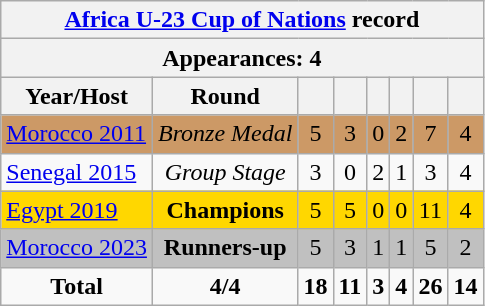<table class="wikitable" style="text-align: center;">
<tr>
<th colspan="8"><a href='#'>Africa U-23 Cup of Nations</a> record</th>
</tr>
<tr>
<th colspan="8">Appearances: 4</th>
</tr>
<tr>
<th>Year/Host</th>
<th>Round</th>
<th></th>
<th></th>
<th></th>
<th></th>
<th></th>
<th></th>
</tr>
<tr bgcolor="#cc9966">
<td style="text-align: left"> <a href='#'>Morocco 2011</a></td>
<td><em> Bronze Medal </em></td>
<td>5</td>
<td>3</td>
<td>0</td>
<td>2</td>
<td>7</td>
<td>4</td>
</tr>
<tr>
<td style="text-align: left"> <a href='#'>Senegal 2015</a></td>
<td><em> Group Stage </em></td>
<td>3</td>
<td>0</td>
<td>2</td>
<td>1</td>
<td>3</td>
<td>4</td>
</tr>
<tr bgcolor="gold">
<td style="text-align: left"> <a href='#'>Egypt 2019</a></td>
<td><strong>Champions</strong></td>
<td>5</td>
<td>5</td>
<td>0</td>
<td>0</td>
<td>11</td>
<td>4</td>
</tr>
<tr bgcolor=silver>
<td> <a href='#'>Morocco 2023</a></td>
<td><strong>Runners-up</strong></td>
<td>5</td>
<td>3</td>
<td>1</td>
<td>1</td>
<td>5</td>
<td>2</td>
</tr>
<tr>
<td><strong>Total</strong></td>
<td><strong>4/4</strong></td>
<td><strong>18</strong></td>
<td><strong>11</strong></td>
<td><strong>3</strong></td>
<td><strong>4</strong></td>
<td><strong>26</strong></td>
<td><strong>14</strong></td>
</tr>
</table>
